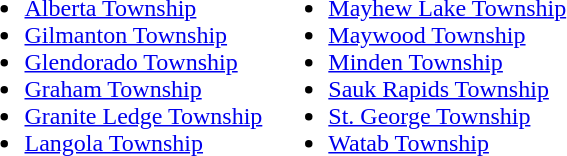<table ----- valign="top">
<tr>
<td><br><ul><li><a href='#'>Alberta Township</a></li><li><a href='#'>Gilmanton Township</a></li><li><a href='#'>Glendorado Township</a></li><li><a href='#'>Graham Township</a></li><li><a href='#'>Granite Ledge Township</a></li><li><a href='#'>Langola Township</a></li></ul></td>
<td><br><ul><li><a href='#'>Mayhew Lake Township</a></li><li><a href='#'>Maywood Township</a></li><li><a href='#'>Minden Township</a></li><li><a href='#'>Sauk Rapids Township</a></li><li><a href='#'>St. George Township</a></li><li><a href='#'>Watab Township</a></li></ul></td>
</tr>
</table>
